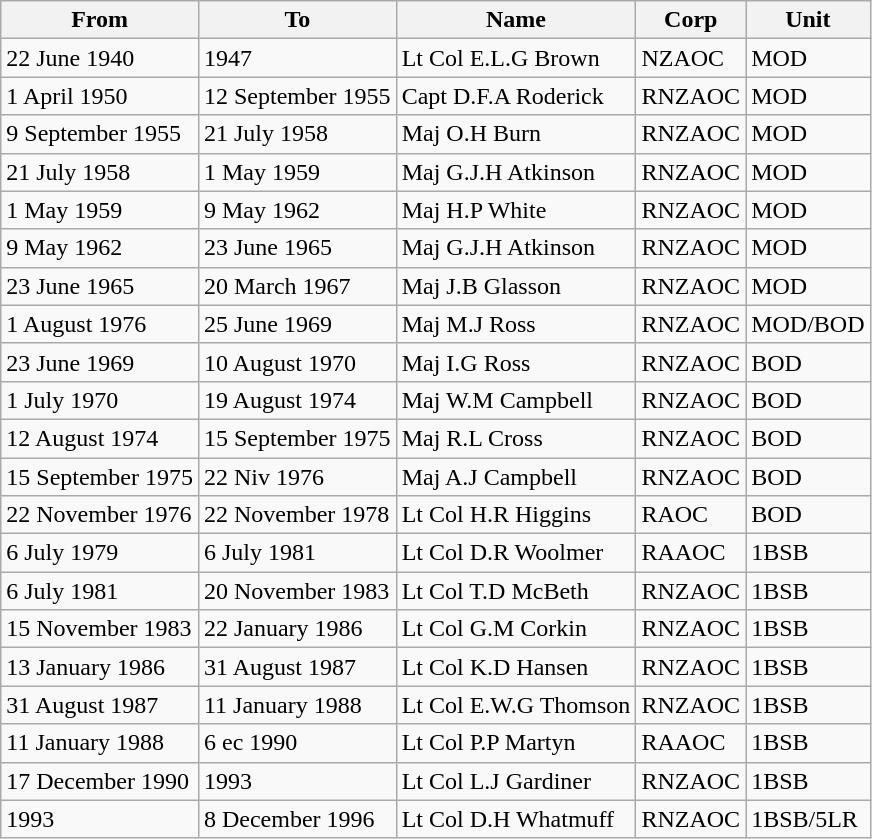<table class="wikitable">
<tr>
<th>From</th>
<th>To</th>
<th>Name</th>
<th>Corp</th>
<th>Unit</th>
</tr>
<tr>
<td>22 June 1940</td>
<td>1947</td>
<td>Lt Col E.L.G Brown</td>
<td>NZAOC</td>
<td>MOD</td>
</tr>
<tr>
<td>1 April 1950</td>
<td>12 September 1955</td>
<td>Capt D.F.A Roderick</td>
<td>RNZAOC</td>
<td>MOD</td>
</tr>
<tr>
<td>9 September 1955</td>
<td>21 July 1958</td>
<td>Maj O.H Burn</td>
<td>RNZAOC</td>
<td>MOD</td>
</tr>
<tr>
<td>21 July 1958</td>
<td>1 May 1959</td>
<td>Maj G.J.H Atkinson</td>
<td>RNZAOC</td>
<td>MOD</td>
</tr>
<tr>
<td>1 May 1959</td>
<td>9 May 1962</td>
<td>Maj H.P White</td>
<td>RNZAOC</td>
<td>MOD</td>
</tr>
<tr>
<td>9 May 1962</td>
<td>23 June 1965</td>
<td>Maj G.J.H Atkinson</td>
<td>RNZAOC</td>
<td>MOD</td>
</tr>
<tr>
<td>23 June 1965</td>
<td>20 March 1967</td>
<td>Maj J.B Glasson</td>
<td>RNZAOC</td>
<td>MOD</td>
</tr>
<tr>
<td>1 August 1976</td>
<td>25 June 1969</td>
<td>Maj M.J Ross</td>
<td>RNZAOC</td>
<td>MOD/BOD</td>
</tr>
<tr>
<td>23 June 1969</td>
<td>10 August 1970</td>
<td>Maj I.G Ross</td>
<td>RNZAOC</td>
<td>BOD</td>
</tr>
<tr>
<td>1 July 1970</td>
<td>19 August 1974</td>
<td>Maj W.M Campbell</td>
<td>RNZAOC</td>
<td>BOD</td>
</tr>
<tr>
<td>12 August 1974</td>
<td>15 September 1975</td>
<td>Maj R.L Cross</td>
<td>RNZAOC</td>
<td>BOD</td>
</tr>
<tr>
<td>15 September 1975</td>
<td>22 Niv 1976</td>
<td>Maj A.J Campbell</td>
<td>RNZAOC</td>
<td>BOD</td>
</tr>
<tr>
<td>22 November 1976</td>
<td>22 November 1978</td>
<td>Lt Col H.R Higgins</td>
<td>RAOC</td>
<td>BOD</td>
</tr>
<tr>
<td>6 July 1979</td>
<td>6 July 1981</td>
<td>Lt Col D.R Woolmer</td>
<td>RAAOC</td>
<td>1BSB</td>
</tr>
<tr>
<td>6 July 1981</td>
<td>20 November 1983</td>
<td>Lt Col T.D McBeth</td>
<td>RNZAOC</td>
<td>1BSB</td>
</tr>
<tr>
<td>15 November 1983</td>
<td>22 January 1986</td>
<td>Lt Col G.M Corkin</td>
<td>RNZAOC</td>
<td>1BSB</td>
</tr>
<tr>
<td>13 January 1986</td>
<td>31 August 1987</td>
<td>Lt Col K.D Hansen</td>
<td>RNZAOC</td>
<td>1BSB</td>
</tr>
<tr>
<td>31 August 1987</td>
<td>11 January 1988</td>
<td>Lt Col E.W.G Thomson</td>
<td>RNZAOC</td>
<td>1BSB</td>
</tr>
<tr>
<td>11 January 1988</td>
<td>6 ec 1990</td>
<td>Lt Col P.P Martyn</td>
<td>RAAOC</td>
<td>1BSB</td>
</tr>
<tr>
<td>17 December 1990</td>
<td>1993</td>
<td>Lt Col L.J Gardiner</td>
<td>RNZAOC</td>
<td>1BSB</td>
</tr>
<tr>
<td>1993</td>
<td>8 December 1996</td>
<td>Lt Col D.H Whatmuff</td>
<td>RNZAOC</td>
<td>1BSB/5LR</td>
</tr>
</table>
